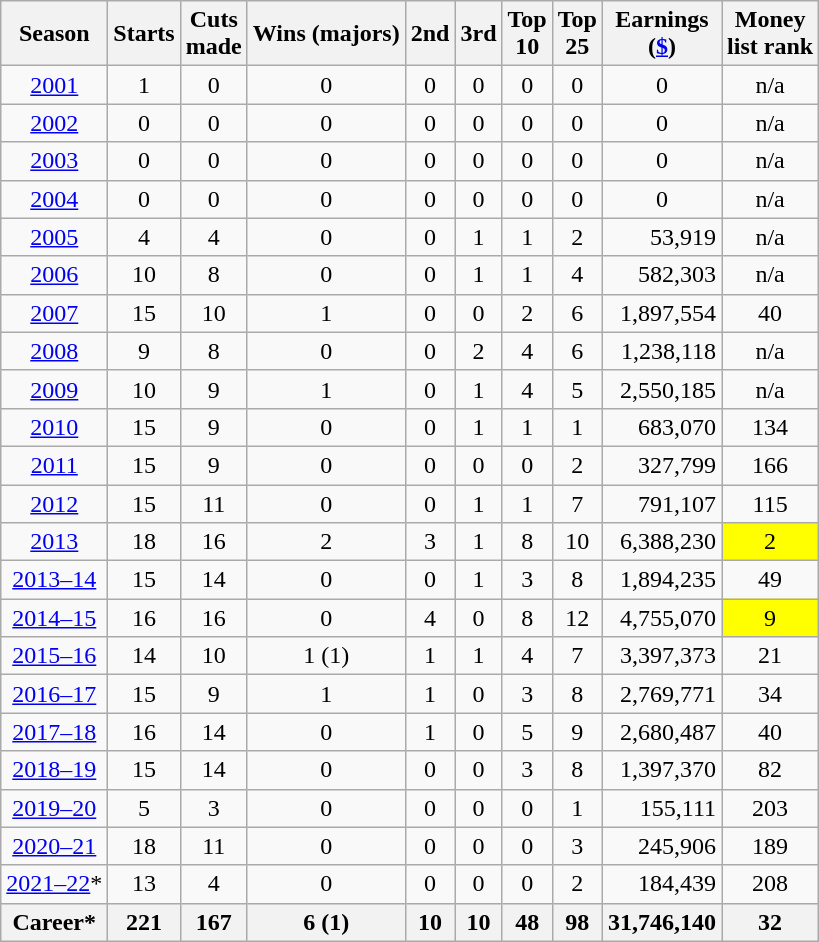<table class="wikitable" style="text-align:center">
<tr>
<th>Season</th>
<th>Starts</th>
<th>Cuts<br>made</th>
<th>Wins (majors)</th>
<th>2nd</th>
<th>3rd</th>
<th>Top<br>10</th>
<th>Top<br>25</th>
<th>Earnings<br>(<a href='#'>$</a>)</th>
<th>Money<br>list rank</th>
</tr>
<tr>
<td><a href='#'>2001</a></td>
<td>1</td>
<td>0</td>
<td>0</td>
<td>0</td>
<td>0</td>
<td>0</td>
<td>0</td>
<td style="text-align:center;">0</td>
<td>n/a</td>
</tr>
<tr>
<td><a href='#'>2002</a></td>
<td>0</td>
<td>0</td>
<td>0</td>
<td>0</td>
<td>0</td>
<td>0</td>
<td>0</td>
<td style="text-align:center;">0</td>
<td>n/a</td>
</tr>
<tr>
<td><a href='#'>2003</a></td>
<td>0</td>
<td>0</td>
<td>0</td>
<td>0</td>
<td>0</td>
<td>0</td>
<td>0</td>
<td style="text-align:center;">0</td>
<td>n/a</td>
</tr>
<tr>
<td><a href='#'>2004</a></td>
<td>0</td>
<td>0</td>
<td>0</td>
<td>0</td>
<td>0</td>
<td>0</td>
<td>0</td>
<td style="text-align:center;">0</td>
<td>n/a</td>
</tr>
<tr>
<td><a href='#'>2005</a></td>
<td>4</td>
<td>4</td>
<td>0</td>
<td>0</td>
<td>1</td>
<td>1</td>
<td>2</td>
<td style="text-align:right;">53,919</td>
<td>n/a</td>
</tr>
<tr>
<td><a href='#'>2006</a></td>
<td>10</td>
<td>8</td>
<td>0</td>
<td>0</td>
<td>1</td>
<td>1</td>
<td>4</td>
<td style="text-align:right;">582,303</td>
<td>n/a</td>
</tr>
<tr>
<td><a href='#'>2007</a></td>
<td>15</td>
<td>10</td>
<td>1</td>
<td>0</td>
<td>0</td>
<td>2</td>
<td>6</td>
<td style="text-align:right;">1,897,554</td>
<td>40</td>
</tr>
<tr>
<td><a href='#'>2008</a></td>
<td>9</td>
<td>8</td>
<td>0</td>
<td>0</td>
<td>2</td>
<td>4</td>
<td>6</td>
<td style="text-align:right;">1,238,118</td>
<td>n/a</td>
</tr>
<tr>
<td><a href='#'>2009</a></td>
<td>10</td>
<td>9</td>
<td>1</td>
<td>0</td>
<td>1</td>
<td>4</td>
<td>5</td>
<td style="text-align:right;">2,550,185</td>
<td>n/a</td>
</tr>
<tr>
<td><a href='#'>2010</a></td>
<td>15</td>
<td>9</td>
<td>0</td>
<td>0</td>
<td>1</td>
<td>1</td>
<td>1</td>
<td style="text-align:right;">683,070</td>
<td>134</td>
</tr>
<tr>
<td><a href='#'>2011</a></td>
<td>15</td>
<td>9</td>
<td>0</td>
<td>0</td>
<td>0</td>
<td>0</td>
<td>2</td>
<td style="text-align:right;">327,799</td>
<td>166</td>
</tr>
<tr>
<td><a href='#'>2012</a></td>
<td>15</td>
<td>11</td>
<td>0</td>
<td>0</td>
<td>1</td>
<td>1</td>
<td>7</td>
<td style="text-align:right;">791,107</td>
<td>115</td>
</tr>
<tr>
<td><a href='#'>2013</a></td>
<td>18</td>
<td>16</td>
<td>2</td>
<td>3</td>
<td>1</td>
<td>8</td>
<td>10</td>
<td style="text-align:right;">6,388,230</td>
<td style="background:yellow;">2</td>
</tr>
<tr>
<td><a href='#'>2013–14</a></td>
<td>15</td>
<td>14</td>
<td>0</td>
<td>0</td>
<td>1</td>
<td>3</td>
<td>8</td>
<td style="text-align:right;">1,894,235</td>
<td>49</td>
</tr>
<tr>
<td><a href='#'>2014–15</a></td>
<td>16</td>
<td>16</td>
<td>0</td>
<td>4</td>
<td>0</td>
<td>8</td>
<td>12</td>
<td style="text-align:right;">4,755,070</td>
<td style="background:yellow;">9</td>
</tr>
<tr>
<td><a href='#'>2015–16</a></td>
<td>14</td>
<td>10</td>
<td>1 (1)</td>
<td>1</td>
<td>1</td>
<td>4</td>
<td>7</td>
<td style="text-align:right;">3,397,373</td>
<td>21</td>
</tr>
<tr>
<td><a href='#'>2016–17</a></td>
<td>15</td>
<td>9</td>
<td>1</td>
<td>1</td>
<td>0</td>
<td>3</td>
<td>8</td>
<td style="text-align:right;">2,769,771</td>
<td>34</td>
</tr>
<tr>
<td><a href='#'>2017–18</a></td>
<td>16</td>
<td>14</td>
<td>0</td>
<td>1</td>
<td>0</td>
<td>5</td>
<td>9</td>
<td style="text-align:right;">2,680,487</td>
<td>40</td>
</tr>
<tr>
<td><a href='#'>2018–19</a></td>
<td>15</td>
<td>14</td>
<td>0</td>
<td>0</td>
<td>0</td>
<td>3</td>
<td>8</td>
<td style="text-align:right;">1,397,370</td>
<td>82</td>
</tr>
<tr>
<td><a href='#'>2019–20</a></td>
<td>5</td>
<td>3</td>
<td>0</td>
<td>0</td>
<td>0</td>
<td>0</td>
<td>1</td>
<td style="text-align:right;">155,111</td>
<td>203</td>
</tr>
<tr>
<td><a href='#'>2020–21</a></td>
<td>18</td>
<td>11</td>
<td>0</td>
<td>0</td>
<td>0</td>
<td>0</td>
<td>3</td>
<td style="text-align:right;">245,906</td>
<td>189</td>
</tr>
<tr>
<td><a href='#'>2021–22</a>*</td>
<td>13</td>
<td>4</td>
<td>0</td>
<td>0</td>
<td>0</td>
<td>0</td>
<td>2</td>
<td style="text-align:right;">184,439</td>
<td>208</td>
</tr>
<tr>
<th>Career*</th>
<th>221</th>
<th>167</th>
<th>6 (1)</th>
<th>10</th>
<th>10</th>
<th>48</th>
<th>98</th>
<th>31,746,140</th>
<th>32</th>
</tr>
</table>
